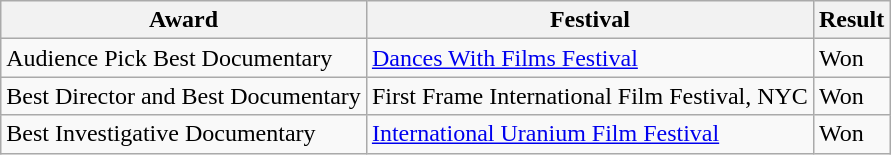<table class="wikitable">
<tr>
<th>Award</th>
<th>Festival</th>
<th>Result</th>
</tr>
<tr>
<td>Audience Pick Best Documentary</td>
<td><a href='#'>Dances With Films Festival</a></td>
<td>Won</td>
</tr>
<tr>
<td>Best Director and Best Documentary</td>
<td>First Frame International Film Festival, NYC</td>
<td>Won</td>
</tr>
<tr>
<td>Best Investigative Documentary</td>
<td><a href='#'>International Uranium Film Festival</a></td>
<td>Won</td>
</tr>
</table>
